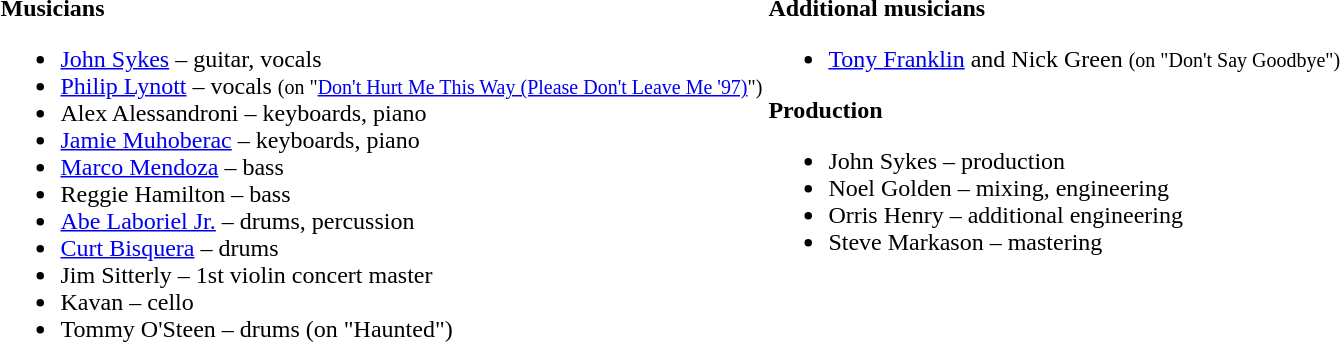<table>
<tr>
<td valign=top><br><strong>Musicians</strong><ul><li><a href='#'>John Sykes</a> – guitar, vocals</li><li><a href='#'>Philip Lynott</a> – vocals <small>(on "<a href='#'>Don't Hurt Me This Way (Please Don't Leave Me '97)</a>")</small></li><li>Alex Alessandroni – keyboards, piano</li><li><a href='#'>Jamie Muhoberac</a> – keyboards, piano</li><li><a href='#'>Marco Mendoza</a> – bass</li><li>Reggie Hamilton – bass</li><li><a href='#'>Abe Laboriel Jr.</a> – drums, percussion</li><li><a href='#'>Curt Bisquera</a> – drums</li><li>Jim Sitterly – 1st violin concert master</li><li>Kavan – cello</li><li>Tommy O'Steen – drums (on "Haunted")</li></ul></td>
<td valign=top><br><strong>Additional musicians</strong><ul><li><a href='#'>Tony Franklin</a> and Nick Green <small>(on "Don't Say Goodbye")</small></li></ul><strong>Production</strong><ul><li>John Sykes – production</li><li>Noel Golden – mixing, engineering</li><li>Orris Henry – additional engineering</li><li>Steve Markason – mastering</li></ul></td>
</tr>
</table>
